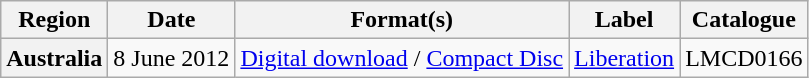<table class="wikitable plainrowheaders">
<tr>
<th scope="col">Region</th>
<th scope="col">Date</th>
<th scope="col">Format(s)</th>
<th scope="col">Label</th>
<th scope="col">Catalogue</th>
</tr>
<tr>
<th scope="row">Australia</th>
<td>8 June 2012</td>
<td><a href='#'>Digital download</a> / <a href='#'>Compact Disc</a></td>
<td><a href='#'>Liberation</a></td>
<td>LMCD0166</td>
</tr>
</table>
